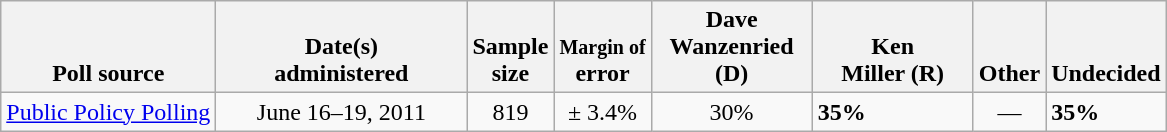<table class="wikitable">
<tr valign= bottom>
<th>Poll source</th>
<th style="width:160px;">Date(s)<br>administered</th>
<th class=small>Sample<br>size</th>
<th><small>Margin of</small><br>error</th>
<th width=100px>Dave<br>Wanzenried (D)</th>
<th width=100px>Ken<br>Miller (R)</th>
<th>Other</th>
<th>Undecided</th>
</tr>
<tr>
<td><a href='#'>Public Policy Polling</a></td>
<td align=center>June 16–19, 2011</td>
<td align=center>819</td>
<td align=center>± 3.4%</td>
<td align=center>30%</td>
<td><strong>35%</strong></td>
<td align=center>—</td>
<td><strong>35%</strong></td>
</tr>
</table>
